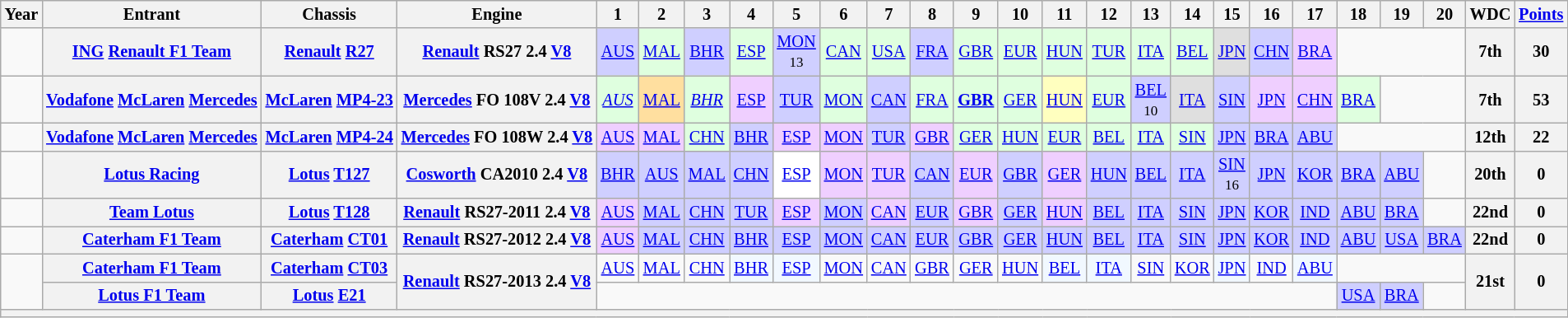<table class="wikitable" style="text-align:center; font-size:85%">
<tr>
<th>Year</th>
<th>Entrant</th>
<th>Chassis</th>
<th>Engine</th>
<th>1</th>
<th>2</th>
<th>3</th>
<th>4</th>
<th>5</th>
<th>6</th>
<th>7</th>
<th>8</th>
<th>9</th>
<th>10</th>
<th>11</th>
<th>12</th>
<th>13</th>
<th>14</th>
<th>15</th>
<th>16</th>
<th>17</th>
<th>18</th>
<th>19</th>
<th>20</th>
<th>WDC</th>
<th><a href='#'>Points</a></th>
</tr>
<tr>
<td></td>
<th nowrap><a href='#'>ING</a> <a href='#'>Renault F1 Team</a></th>
<th nowrap><a href='#'>Renault</a> <a href='#'>R27</a></th>
<th nowrap><a href='#'>Renault</a> RS27 2.4 <a href='#'>V8</a></th>
<td style="background:#cfcfff;"><a href='#'>AUS</a><br></td>
<td style="background:#dfffdf;"><a href='#'>MAL</a><br></td>
<td style="background:#cfcfff;"><a href='#'>BHR</a><br></td>
<td style="background:#dfffdf;"><a href='#'>ESP</a><br></td>
<td style="background:#cfcfff;"><a href='#'>MON</a><br><small>13</small></td>
<td style="background:#dfffdf;"><a href='#'>CAN</a><br></td>
<td style="background:#dfffdf;"><a href='#'>USA</a><br></td>
<td style="background:#cfcfff;"><a href='#'>FRA</a><br></td>
<td style="background:#dfffdf;"><a href='#'>GBR</a><br></td>
<td style="background:#dfffdf;"><a href='#'>EUR</a><br></td>
<td style="background:#dfffdf;"><a href='#'>HUN</a><br></td>
<td style="background:#dfffdf;"><a href='#'>TUR</a><br></td>
<td style="background:#dfffdf;"><a href='#'>ITA</a><br></td>
<td style="background:#dfffdf;"><a href='#'>BEL</a><br></td>
<td style="background:#dfdfdf;"><a href='#'>JPN</a><br></td>
<td style="background:#cfcfff;"><a href='#'>CHN</a><br></td>
<td style="background:#efcfff;"><a href='#'>BRA</a><br></td>
<td colspan=3></td>
<th>7th</th>
<th>30</th>
</tr>
<tr>
<td></td>
<th nowrap><a href='#'>Vodafone</a> <a href='#'>McLaren</a> <a href='#'>Mercedes</a></th>
<th nowrap><a href='#'>McLaren</a> <a href='#'>MP4-23</a></th>
<th nowrap><a href='#'>Mercedes</a> FO 108V 2.4 <a href='#'>V8</a></th>
<td style="background:#dfffdf;"><em><a href='#'>AUS</a></em><br></td>
<td style="background:#ffdf9f;"><a href='#'>MAL</a> <br></td>
<td style="background:#dfffdf;"><em><a href='#'>BHR</a></em><br></td>
<td style="background:#efcfff;"><a href='#'>ESP</a><br></td>
<td style="background:#cfcfff;"><a href='#'>TUR</a><br></td>
<td style="background:#dfffdf;"><a href='#'>MON</a><br></td>
<td style="background:#cfcfff;"><a href='#'>CAN</a><br></td>
<td style="background:#dfffdf;"><a href='#'>FRA</a><br></td>
<td style="background:#dfffdf;"><strong><a href='#'>GBR</a></strong><br></td>
<td style="background:#dfffdf;"><a href='#'>GER</a><br></td>
<td style="background:#ffffbf;"><a href='#'>HUN</a><br></td>
<td style="background:#dfffdf;"><a href='#'>EUR</a><br></td>
<td style="background:#cfcfff;"><a href='#'>BEL</a><br><small>10</small></td>
<td style="background:#dfdfdf;"><a href='#'>ITA</a><br></td>
<td style="background:#cfcfff;"><a href='#'>SIN</a><br></td>
<td style="background:#efcfff;"><a href='#'>JPN</a><br></td>
<td style="background:#efcfff;"><a href='#'>CHN</a><br></td>
<td style="background:#dfffdf;"><a href='#'>BRA</a><br></td>
<td colspan=2></td>
<th>7th</th>
<th>53</th>
</tr>
<tr>
<td></td>
<th nowrap><a href='#'>Vodafone</a> <a href='#'>McLaren</a> <a href='#'>Mercedes</a></th>
<th nowrap><a href='#'>McLaren</a> <a href='#'>MP4-24</a></th>
<th nowrap><a href='#'>Mercedes</a> FO 108W 2.4 <a href='#'>V8</a></th>
<td style="background:#efcfff;"><a href='#'>AUS</a><br></td>
<td style="background:#efcfff;"><a href='#'>MAL</a><br></td>
<td style="background:#dfffdf;"><a href='#'>CHN</a><br></td>
<td style="background:#cfcfff;"><a href='#'>BHR</a><br></td>
<td style="background:#efcfff;"><a href='#'>ESP</a><br></td>
<td style="background:#efcfff;"><a href='#'>MON</a><br></td>
<td style="background:#cfcfff;"><a href='#'>TUR</a><br></td>
<td style="background:#efcfff;"><a href='#'>GBR</a><br></td>
<td style="background:#dfffdf;"><a href='#'>GER</a><br></td>
<td style="background:#dfffdf;"><a href='#'>HUN</a><br></td>
<td style="background:#dfffdf;"><a href='#'>EUR</a><br></td>
<td style="background:#dfffdf;"><a href='#'>BEL</a><br></td>
<td style="background:#dfffdf;"><a href='#'>ITA</a><br></td>
<td style="background:#dfffdf;"><a href='#'>SIN</a><br></td>
<td style="background:#cfcfff;"><a href='#'>JPN</a><br></td>
<td style="background:#cfcfff;"><a href='#'>BRA</a><br></td>
<td style="background:#cfcfff;"><a href='#'>ABU</a><br></td>
<td colspan=3></td>
<th>12th</th>
<th>22</th>
</tr>
<tr>
<td></td>
<th nowrap><a href='#'>Lotus Racing</a></th>
<th nowrap><a href='#'>Lotus</a> <a href='#'>T127</a></th>
<th nowrap><a href='#'>Cosworth</a> CA2010 2.4 <a href='#'>V8</a></th>
<td style="background:#cfcfff;"><a href='#'>BHR</a><br></td>
<td style="background:#cfcfff;"><a href='#'>AUS</a><br></td>
<td style="background:#cfcfff;"><a href='#'>MAL</a><br></td>
<td style="background:#cfcfff;"><a href='#'>CHN</a><br></td>
<td style="background:white;"><a href='#'>ESP</a><br></td>
<td style="background:#efcfff;"><a href='#'>MON</a><br></td>
<td style="background:#efcfff;"><a href='#'>TUR</a><br></td>
<td style="background:#cfcfff;"><a href='#'>CAN</a><br></td>
<td style="background:#efcfff;"><a href='#'>EUR</a><br></td>
<td style="background:#cfcfff;"><a href='#'>GBR</a><br></td>
<td style="background:#efcfff;"><a href='#'>GER</a><br></td>
<td style="background:#cfcfff;"><a href='#'>HUN</a><br></td>
<td style="background:#cfcfff;"><a href='#'>BEL</a><br></td>
<td style="background:#cfcfff;"><a href='#'>ITA</a><br></td>
<td style="background:#cfcfff;"><a href='#'>SIN</a><br><small>16</small></td>
<td style="background:#cfcfff;"><a href='#'>JPN</a><br></td>
<td style="background:#cfcfff;"><a href='#'>KOR</a><br></td>
<td style="background:#cfcfff;"><a href='#'>BRA</a><br></td>
<td style="background:#cfcfff;"><a href='#'>ABU</a><br></td>
<td></td>
<th>20th</th>
<th>0</th>
</tr>
<tr>
<td></td>
<th nowrap><a href='#'>Team Lotus</a></th>
<th nowrap><a href='#'>Lotus</a> <a href='#'>T128</a></th>
<th nowrap><a href='#'>Renault</a> RS27-2011 2.4 <a href='#'>V8</a></th>
<td style="background:#efcfff;"><a href='#'>AUS</a><br></td>
<td style="background:#cfcfff;"><a href='#'>MAL</a><br></td>
<td style="background:#cfcfff;"><a href='#'>CHN</a><br></td>
<td style="background:#cfcfff;"><a href='#'>TUR</a><br></td>
<td style="background:#efcfff;"><a href='#'>ESP</a><br></td>
<td style="background:#cfcfff;"><a href='#'>MON</a><br></td>
<td style="background:#efcfff;"><a href='#'>CAN</a><br></td>
<td style="background:#cfcfff;"><a href='#'>EUR</a><br></td>
<td style="background:#efcfff;"><a href='#'>GBR</a><br></td>
<td style="background:#cfcfff;"><a href='#'>GER</a><br></td>
<td style="background:#efcfff;"><a href='#'>HUN</a><br></td>
<td style="background:#cfcfff;"><a href='#'>BEL</a><br></td>
<td style="background:#cfcfff;"><a href='#'>ITA</a><br></td>
<td style="background:#cfcfff;"><a href='#'>SIN</a><br></td>
<td style="background:#cfcfff;"><a href='#'>JPN</a><br></td>
<td style="background:#cfcfff;"><a href='#'>KOR</a><br></td>
<td style="background:#cfcfff;"><a href='#'>IND</a><br></td>
<td style="background:#cfcfff;"><a href='#'>ABU</a><br></td>
<td style="background:#cfcfff;"><a href='#'>BRA</a><br></td>
<td></td>
<th>22nd</th>
<th>0</th>
</tr>
<tr>
<td></td>
<th nowrap><a href='#'>Caterham F1 Team</a></th>
<th nowrap><a href='#'>Caterham</a> <a href='#'>CT01</a></th>
<th nowrap><a href='#'>Renault</a> RS27-2012 2.4 <a href='#'>V8</a></th>
<td style="background:#efcfff;"><a href='#'>AUS</a><br></td>
<td style="background:#cfcfff;"><a href='#'>MAL</a><br></td>
<td style="background:#cfcfff;"><a href='#'>CHN</a><br></td>
<td style="background:#cfcfff;"><a href='#'>BHR</a><br></td>
<td style="background:#cfcfff;"><a href='#'>ESP</a><br></td>
<td style="background:#cfcfff;"><a href='#'>MON</a><br></td>
<td style="background:#cfcfff;"><a href='#'>CAN</a><br></td>
<td style="background:#cfcfff;"><a href='#'>EUR</a><br></td>
<td style="background:#cfcfff;"><a href='#'>GBR</a><br></td>
<td style="background:#cfcfff;"><a href='#'>GER</a><br></td>
<td style="background:#cfcfff;"><a href='#'>HUN</a><br></td>
<td style="background:#cfcfff;"><a href='#'>BEL</a><br></td>
<td style="background:#cfcfff;"><a href='#'>ITA</a><br></td>
<td style="background:#cfcfff;"><a href='#'>SIN</a><br></td>
<td style="background:#cfcfff;"><a href='#'>JPN</a><br></td>
<td style="background:#cfcfff;"><a href='#'>KOR</a><br></td>
<td style="background:#cfcfff;"><a href='#'>IND</a><br></td>
<td style="background:#cfcfff;"><a href='#'>ABU</a><br></td>
<td style="background:#cfcfff;"><a href='#'>USA</a><br></td>
<td style="background:#cfcfff;"><a href='#'>BRA</a><br></td>
<th>22nd</th>
<th>0</th>
</tr>
<tr>
<td rowspan=2></td>
<th nowrap><a href='#'>Caterham F1 Team</a></th>
<th nowrap><a href='#'>Caterham</a> <a href='#'>CT03</a></th>
<th rowspan=2 nowrap><a href='#'>Renault</a> RS27-2013 2.4 <a href='#'>V8</a></th>
<td><a href='#'>AUS</a></td>
<td><a href='#'>MAL</a></td>
<td><a href='#'>CHN</a></td>
<td style="background:#f1f8ff;"><a href='#'>BHR</a><br></td>
<td style="background:#f1f8ff;"><a href='#'>ESP</a><br></td>
<td><a href='#'>MON</a></td>
<td><a href='#'>CAN</a></td>
<td><a href='#'>GBR</a></td>
<td><a href='#'>GER</a></td>
<td><a href='#'>HUN</a></td>
<td style="background:#f1f8ff;"><a href='#'>BEL</a><br></td>
<td style="background:#f1f8ff;"><a href='#'>ITA</a><br></td>
<td><a href='#'>SIN</a></td>
<td><a href='#'>KOR</a></td>
<td style="background:#f1f8ff;"><a href='#'>JPN</a><br></td>
<td><a href='#'>IND</a></td>
<td style="background:#f1f8ff;"><a href='#'>ABU</a><br></td>
<td colspan=3></td>
<th rowspan=2>21st</th>
<th rowspan=2>0</th>
</tr>
<tr>
<th nowrap><a href='#'>Lotus F1 Team</a></th>
<th nowrap><a href='#'>Lotus</a> <a href='#'>E21</a></th>
<td colspan=17></td>
<td style="background:#cfcfff;"><a href='#'>USA</a><br></td>
<td style="background:#cfcfff;"><a href='#'>BRA</a><br></td>
<td></td>
</tr>
<tr>
<th colspan="26"></th>
</tr>
</table>
